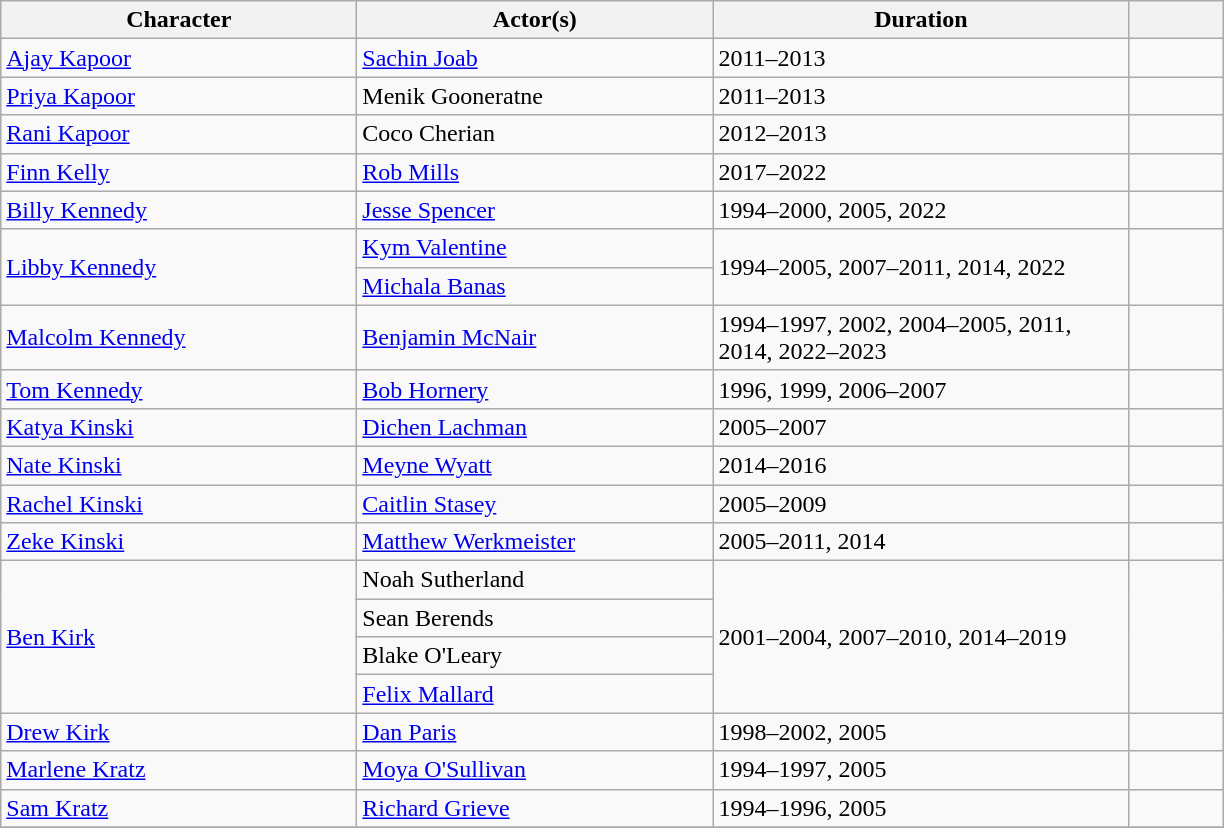<table class="wikitable">
<tr>
<th scope="col" width="230">Character</th>
<th scope="col" width="230">Actor(s)</th>
<th scope="col" width="270">Duration</th>
<th scope="col" width="55"></th>
</tr>
<tr>
<td><a href='#'>Ajay Kapoor</a></td>
<td><a href='#'>Sachin Joab</a></td>
<td>2011–2013</td>
<td></td>
</tr>
<tr>
<td><a href='#'>Priya Kapoor</a></td>
<td>Menik Gooneratne</td>
<td>2011–2013</td>
<td></td>
</tr>
<tr>
<td><a href='#'>Rani Kapoor</a></td>
<td>Coco Cherian</td>
<td>2012–2013</td>
<td></td>
</tr>
<tr>
<td><a href='#'>Finn Kelly</a></td>
<td><a href='#'>Rob Mills</a></td>
<td>2017–2022</td>
<td></td>
</tr>
<tr>
<td><a href='#'>Billy Kennedy</a></td>
<td><a href='#'>Jesse Spencer</a></td>
<td>1994–2000, 2005, 2022</td>
<td></td>
</tr>
<tr>
<td rowspan="2"><a href='#'>Libby Kennedy</a></td>
<td><a href='#'>Kym Valentine</a></td>
<td rowspan="2">1994–2005, 2007–2011, 2014, 2022</td>
<td rowspan="2"></td>
</tr>
<tr>
<td><a href='#'>Michala Banas</a></td>
</tr>
<tr>
<td><a href='#'>Malcolm Kennedy</a></td>
<td><a href='#'>Benjamin McNair</a></td>
<td>1994–1997, 2002, 2004–2005, 2011, 2014, 2022–2023</td>
<td></td>
</tr>
<tr>
<td><a href='#'>Tom Kennedy</a></td>
<td><a href='#'>Bob Hornery</a></td>
<td>1996, 1999, 2006–2007</td>
<td></td>
</tr>
<tr>
<td><a href='#'>Katya Kinski</a></td>
<td><a href='#'>Dichen Lachman</a></td>
<td>2005–2007</td>
<td></td>
</tr>
<tr>
<td><a href='#'>Nate Kinski</a></td>
<td><a href='#'>Meyne Wyatt</a></td>
<td>2014–2016</td>
<td></td>
</tr>
<tr>
<td><a href='#'>Rachel Kinski</a></td>
<td><a href='#'>Caitlin Stasey</a></td>
<td>2005–2009</td>
<td></td>
</tr>
<tr>
<td><a href='#'>Zeke Kinski</a></td>
<td><a href='#'>Matthew Werkmeister</a></td>
<td>2005–2011, 2014</td>
<td></td>
</tr>
<tr>
<td rowspan="4"><a href='#'>Ben Kirk</a></td>
<td>Noah Sutherland</td>
<td rowspan="4">2001–2004, 2007–2010, 2014–2019</td>
<td rowspan="4"></td>
</tr>
<tr>
<td>Sean Berends</td>
</tr>
<tr>
<td>Blake O'Leary</td>
</tr>
<tr>
<td><a href='#'>Felix Mallard</a></td>
</tr>
<tr>
<td><a href='#'>Drew Kirk</a></td>
<td><a href='#'>Dan Paris</a></td>
<td>1998–2002, 2005</td>
<td></td>
</tr>
<tr>
<td><a href='#'>Marlene Kratz</a></td>
<td><a href='#'>Moya O'Sullivan</a></td>
<td>1994–1997, 2005</td>
<td></td>
</tr>
<tr>
<td><a href='#'>Sam Kratz</a></td>
<td><a href='#'>Richard Grieve</a></td>
<td>1994–1996, 2005</td>
<td></td>
</tr>
<tr>
</tr>
</table>
